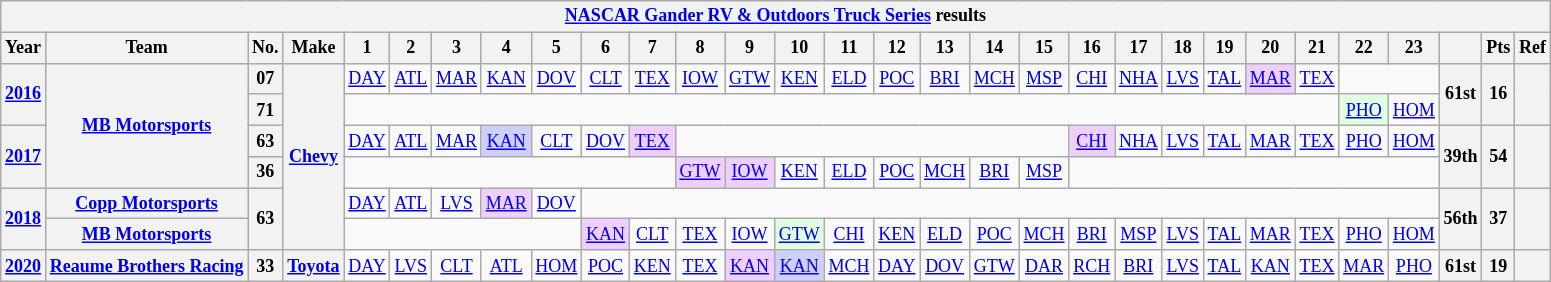<table class="wikitable" style="text-align:center; font-size:75%">
<tr>
<th colspan=30><a href='#'>NASCAR Gander RV & Outdoors Truck Series</a> results</th>
</tr>
<tr>
<th>Year</th>
<th>Team</th>
<th>No.</th>
<th>Make</th>
<th>1</th>
<th>2</th>
<th>3</th>
<th>4</th>
<th>5</th>
<th>6</th>
<th>7</th>
<th>8</th>
<th>9</th>
<th>10</th>
<th>11</th>
<th>12</th>
<th>13</th>
<th>14</th>
<th>15</th>
<th>16</th>
<th>17</th>
<th>18</th>
<th>19</th>
<th>20</th>
<th>21</th>
<th>22</th>
<th>23</th>
<th></th>
<th>Pts</th>
<th>Ref</th>
</tr>
<tr>
<th rowspan=2><a href='#'>2016</a></th>
<th rowspan=4><a href='#'>MB Motorsports</a></th>
<th>07</th>
<th rowspan=6><a href='#'>Chevy</a></th>
<td><a href='#'>DAY</a></td>
<td><a href='#'>ATL</a></td>
<td><a href='#'>MAR</a></td>
<td><a href='#'>KAN</a></td>
<td><a href='#'>DOV</a></td>
<td><a href='#'>CLT</a></td>
<td><a href='#'>TEX</a></td>
<td><a href='#'>IOW</a></td>
<td><a href='#'>GTW</a></td>
<td><a href='#'>KEN</a></td>
<td><a href='#'>ELD</a></td>
<td><a href='#'>POC</a></td>
<td><a href='#'>BRI</a></td>
<td><a href='#'>MCH</a></td>
<td><a href='#'>MSP</a></td>
<td><a href='#'>CHI</a></td>
<td><a href='#'>NHA</a></td>
<td><a href='#'>LVS</a></td>
<td><a href='#'>TAL</a></td>
<td style="background:#EFCFFF;"><a href='#'>MAR</a><br></td>
<td><a href='#'>TEX</a></td>
<td colspan=2></td>
<th rowspan=2>61st</th>
<th rowspan=2>16</th>
<th rowspan=2></th>
</tr>
<tr>
<th>71</th>
<td colspan=21></td>
<td style="background:#DFFFDF;"><a href='#'>PHO</a><br></td>
<td><a href='#'>HOM</a></td>
</tr>
<tr>
<th rowspan=2><a href='#'>2017</a></th>
<th>63</th>
<td><a href='#'>DAY</a></td>
<td><a href='#'>ATL</a></td>
<td><a href='#'>MAR</a></td>
<td style="background:#CFCFFF;"><a href='#'>KAN</a><br></td>
<td><a href='#'>CLT</a></td>
<td><a href='#'>DOV</a></td>
<td style="background:#EFCFFF;"><a href='#'>TEX</a><br></td>
<td colspan=8></td>
<td style="background:#EFCFFF;"><a href='#'>CHI</a><br></td>
<td><a href='#'>NHA</a></td>
<td><a href='#'>LVS</a></td>
<td><a href='#'>TAL</a></td>
<td><a href='#'>MAR</a></td>
<td><a href='#'>TEX</a></td>
<td><a href='#'>PHO</a></td>
<td><a href='#'>HOM</a></td>
<th rowspan=2>39th</th>
<th rowspan=2>54</th>
<th rowspan=2></th>
</tr>
<tr>
<th>36</th>
<td colspan=7></td>
<td style="background:#EFCFFF;"><a href='#'>GTW</a><br></td>
<td style="background:#EFCFFF;"><a href='#'>IOW</a><br></td>
<td><a href='#'>KEN</a></td>
<td><a href='#'>ELD</a></td>
<td><a href='#'>POC</a></td>
<td><a href='#'>MCH</a></td>
<td><a href='#'>BRI</a></td>
<td><a href='#'>MSP</a></td>
<td colspan=8></td>
</tr>
<tr>
<th rowspan=2><a href='#'>2018</a></th>
<th><a href='#'>Copp Motorsports</a></th>
<th rowspan=2>63</th>
<td><a href='#'>DAY</a></td>
<td><a href='#'>ATL</a></td>
<td><a href='#'>LVS</a></td>
<td style="background:#EFCFFF;"><a href='#'>MAR</a><br></td>
<td><a href='#'>DOV</a></td>
<td colspan=18></td>
<th rowspan=2>56th</th>
<th rowspan=2>37</th>
<th rowspan=2></th>
</tr>
<tr>
<th><a href='#'>MB Motorsports</a></th>
<td colspan=5></td>
<td style="background:#EFCFFF;"><a href='#'>KAN</a><br></td>
<td><a href='#'>CLT</a></td>
<td><a href='#'>TEX</a></td>
<td><a href='#'>IOW</a></td>
<td style="background:#DFFFDF;"><a href='#'>GTW</a><br></td>
<td><a href='#'>CHI</a></td>
<td><a href='#'>KEN</a></td>
<td><a href='#'>ELD</a></td>
<td><a href='#'>POC</a></td>
<td><a href='#'>MCH</a></td>
<td><a href='#'>BRI</a></td>
<td><a href='#'>MSP</a></td>
<td><a href='#'>LVS</a></td>
<td><a href='#'>TAL</a></td>
<td><a href='#'>MAR</a></td>
<td><a href='#'>TEX</a></td>
<td><a href='#'>PHO</a></td>
<td><a href='#'>HOM</a></td>
</tr>
<tr>
<th rowspan=2><a href='#'>2020</a></th>
<th rowspan=2><a href='#'>Reaume Brothers Racing</a></th>
<th>33</th>
<th rowspan=2><a href='#'>Toyota</a></th>
<td><a href='#'>DAY</a></td>
<td><a href='#'>LVS</a></td>
<td><a href='#'>CLT</a></td>
<td><a href='#'>ATL</a></td>
<td><a href='#'>HOM</a></td>
<td><a href='#'>POC</a></td>
<td><a href='#'>KEN</a></td>
<td><a href='#'>TEX</a></td>
<td style="background:#EFCFFF;"><a href='#'>KAN</a><br></td>
<td style="background:#CFCFFF;"><a href='#'>KAN</a><br></td>
<td><a href='#'>MCH</a></td>
<td><a href='#'>DAY</a></td>
<td><a href='#'>DOV</a></td>
<td><a href='#'>GTW</a></td>
<td><a href='#'>DAR</a></td>
<td><a href='#'>RCH</a></td>
<td><a href='#'>BRI</a></td>
<td><a href='#'>LVS</a></td>
<td><a href='#'>TAL</a></td>
<td><a href='#'>KAN</a></td>
<td><a href='#'>TEX</a></td>
<td><a href='#'>MAR</a></td>
<td><a href='#'>PHO</a></td>
<th>61st</th>
<th>19</th>
<th></th>
</tr>
</table>
